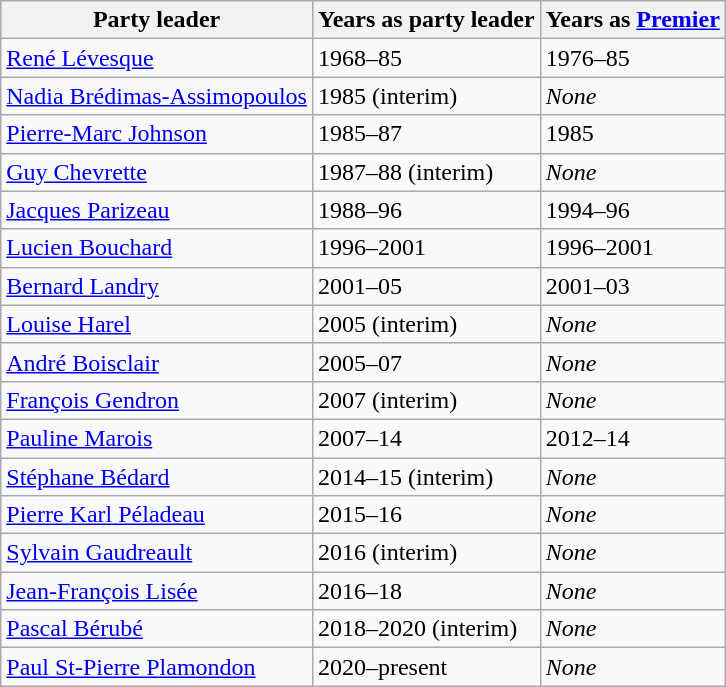<table class="wikitable sortable">
<tr>
<th>Party leader</th>
<th>Years as party leader</th>
<th>Years as <a href='#'>Premier</a></th>
</tr>
<tr>
<td><a href='#'>René Lévesque</a></td>
<td>1968–85</td>
<td>1976–85</td>
</tr>
<tr>
<td><a href='#'>Nadia Brédimas-Assimopoulos</a></td>
<td>1985 (interim)</td>
<td><em>None</em></td>
</tr>
<tr>
<td><a href='#'>Pierre-Marc Johnson</a></td>
<td>1985–87</td>
<td>1985</td>
</tr>
<tr>
<td><a href='#'>Guy Chevrette</a></td>
<td>1987–88 (interim)</td>
<td><em>None</em></td>
</tr>
<tr>
<td><a href='#'>Jacques Parizeau</a></td>
<td>1988–96</td>
<td>1994–96</td>
</tr>
<tr>
<td><a href='#'>Lucien Bouchard</a></td>
<td>1996–2001</td>
<td>1996–2001</td>
</tr>
<tr>
<td><a href='#'>Bernard Landry</a></td>
<td>2001–05</td>
<td>2001–03</td>
</tr>
<tr>
<td><a href='#'>Louise Harel</a></td>
<td>2005 (interim)</td>
<td><em>None</em></td>
</tr>
<tr>
<td><a href='#'>André Boisclair</a></td>
<td>2005–07</td>
<td><em>None</em></td>
</tr>
<tr>
<td><a href='#'>François Gendron</a></td>
<td>2007 (interim)</td>
<td><em>None</em></td>
</tr>
<tr>
<td><a href='#'>Pauline Marois</a></td>
<td>2007–14</td>
<td>2012–14</td>
</tr>
<tr>
<td><a href='#'>Stéphane Bédard</a></td>
<td>2014–15 (interim)</td>
<td><em>None</em></td>
</tr>
<tr>
<td><a href='#'>Pierre Karl Péladeau</a></td>
<td>2015–16</td>
<td><em>None</em></td>
</tr>
<tr>
<td><a href='#'>Sylvain Gaudreault</a></td>
<td>2016 (interim)</td>
<td><em>None</em></td>
</tr>
<tr>
<td><a href='#'>Jean-François Lisée</a></td>
<td>2016–18</td>
<td><em>None</em></td>
</tr>
<tr>
<td><a href='#'>Pascal Bérubé</a></td>
<td>2018–2020 (interim)</td>
<td><em>None</em></td>
</tr>
<tr>
<td><a href='#'>Paul St-Pierre Plamondon</a></td>
<td>2020–present</td>
<td><em>None</em></td>
</tr>
</table>
